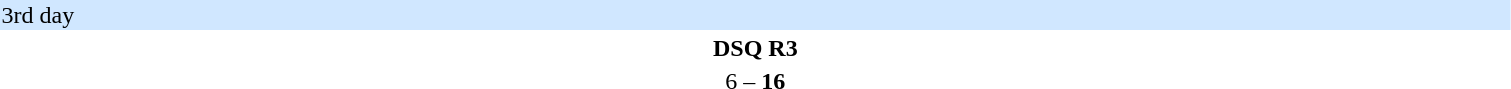<table width="80%">
<tr>
<th width="30%"></th>
<th width="12%"></th>
<th width="30%"></th>
</tr>
<tr bgcolor="#D0E7FF">
<td colspan="3">3rd day</td>
</tr>
<tr>
<td align="right"><strong></strong></td>
<td align="center"><strong>DSQ R3</strong></td>
<td></td>
</tr>
<tr>
<td align="right"></td>
<td align="center">6 – <strong>16</strong></td>
<td><strong></strong></td>
</tr>
<tr>
</tr>
</table>
